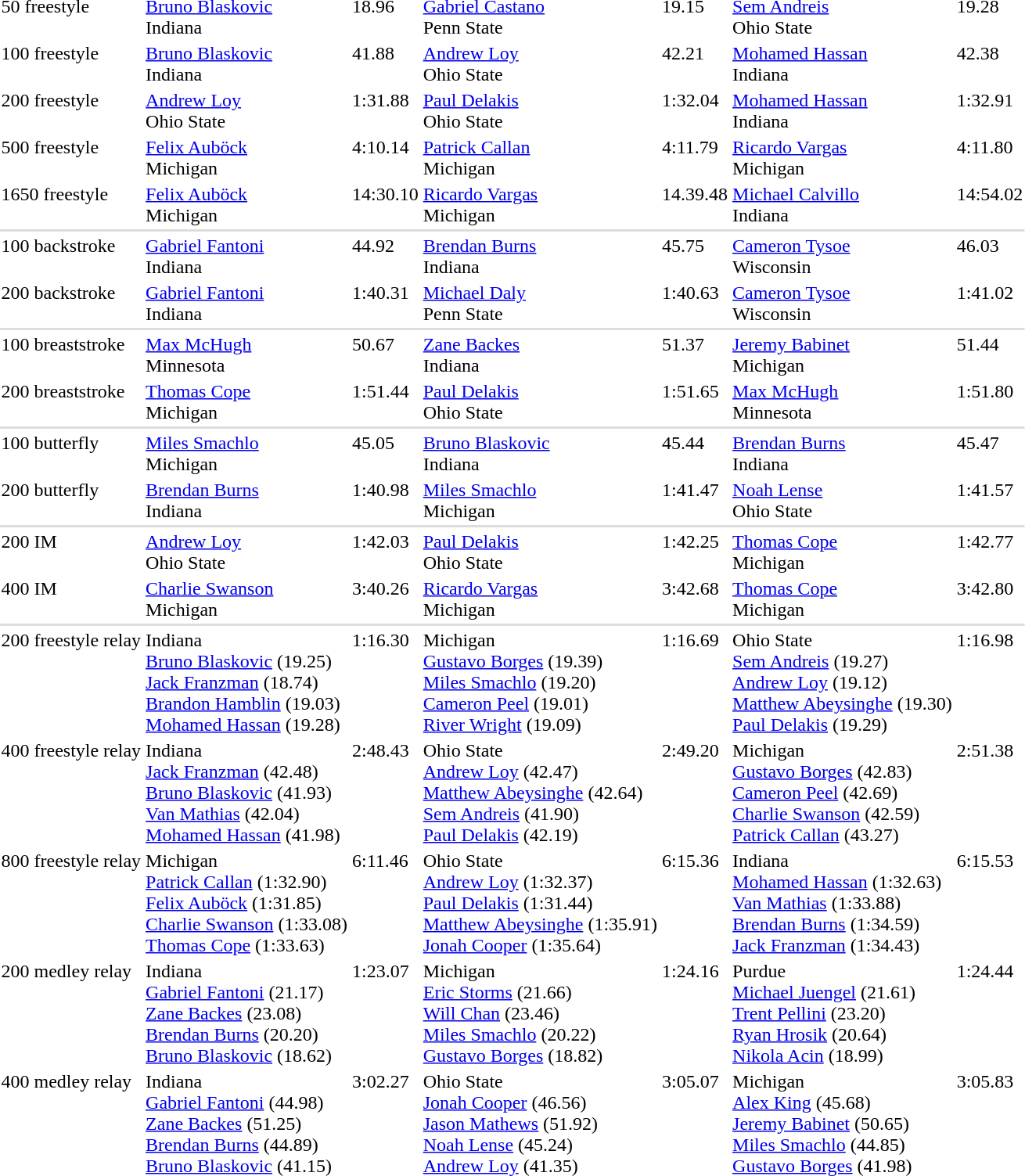<table>
<tr valign="top">
<td>50 freestyle</td>
<td><a href='#'>Bruno Blaskovic</a><br>Indiana</td>
<td>18.96</td>
<td><a href='#'>Gabriel Castano</a><br>Penn State</td>
<td>19.15</td>
<td><a href='#'>Sem Andreis</a><br>Ohio State</td>
<td>19.28</td>
</tr>
<tr valign="top">
<td>100 freestyle</td>
<td><a href='#'>Bruno Blaskovic</a><br>Indiana</td>
<td>41.88</td>
<td><a href='#'>Andrew Loy</a><br>Ohio State</td>
<td>42.21</td>
<td><a href='#'>Mohamed Hassan</a><br>Indiana</td>
<td>42.38</td>
</tr>
<tr valign="top">
<td>200 freestyle</td>
<td><a href='#'>Andrew Loy</a><br>Ohio State</td>
<td>1:31.88</td>
<td><a href='#'>Paul Delakis</a><br>Ohio State</td>
<td>1:32.04</td>
<td><a href='#'>Mohamed Hassan</a><br>Indiana</td>
<td>1:32.91</td>
</tr>
<tr valign="top">
<td>500 freestyle</td>
<td><a href='#'>Felix Auböck</a><br>Michigan</td>
<td>4:10.14</td>
<td><a href='#'>Patrick Callan</a><br>Michigan</td>
<td>4:11.79</td>
<td><a href='#'>Ricardo Vargas</a><br>Michigan</td>
<td>4:11.80</td>
</tr>
<tr valign="top">
<td>1650 freestyle</td>
<td><a href='#'>Felix Auböck</a><br>Michigan</td>
<td>14:30.10</td>
<td><a href='#'>Ricardo Vargas</a><br>Michigan</td>
<td>14.39.48</td>
<td><a href='#'>Michael Calvillo</a><br>Indiana</td>
<td>14:54.02</td>
</tr>
<tr style="background:#ddd;">
<td colspan=10></td>
</tr>
<tr valign="top">
<td>100 backstroke</td>
<td><a href='#'>Gabriel Fantoni</a><br>Indiana</td>
<td>44.92</td>
<td><a href='#'> Brendan Burns</a><br>Indiana</td>
<td>45.75</td>
<td><a href='#'>Cameron Tysoe</a><br>Wisconsin</td>
<td>46.03</td>
</tr>
<tr valign="top">
<td>200 backstroke</td>
<td><a href='#'>Gabriel Fantoni</a><br>Indiana</td>
<td>1:40.31</td>
<td><a href='#'>Michael Daly</a><br>Penn State</td>
<td>1:40.63</td>
<td><a href='#'>Cameron Tysoe</a><br>Wisconsin</td>
<td>1:41.02</td>
</tr>
<tr style="background:#ddd;">
<td colspan=10></td>
</tr>
<tr valign="top">
<td>100 breaststroke</td>
<td><a href='#'>Max McHugh</a><br>Minnesota</td>
<td>50.67</td>
<td><a href='#'>Zane Backes</a><br>Indiana</td>
<td>51.37</td>
<td><a href='#'>Jeremy Babinet</a><br>Michigan</td>
<td>51.44</td>
</tr>
<tr valign="top">
<td>200 breaststroke</td>
<td><a href='#'>Thomas Cope</a><br>Michigan</td>
<td>1:51.44</td>
<td><a href='#'>Paul Delakis</a><br>Ohio State</td>
<td>1:51.65</td>
<td><a href='#'>Max McHugh</a><br>Minnesota</td>
<td>1:51.80</td>
</tr>
<tr style="background:#ddd;">
<td colspan=10></td>
</tr>
<tr valign="top">
<td>100 butterfly</td>
<td><a href='#'>Miles Smachlo</a><br>Michigan</td>
<td>45.05</td>
<td><a href='#'>Bruno Blaskovic</a><br>Indiana</td>
<td>45.44</td>
<td><a href='#'> Brendan Burns</a><br>Indiana</td>
<td>45.47</td>
</tr>
<tr valign="top">
<td>200 butterfly</td>
<td><a href='#'> Brendan Burns</a><br>Indiana</td>
<td>1:40.98</td>
<td><a href='#'>Miles Smachlo</a><br>Michigan</td>
<td>1:41.47</td>
<td><a href='#'>Noah Lense</a><br>Ohio State</td>
<td>1:41.57</td>
</tr>
<tr style="background:#ddd;">
<td colspan=10></td>
</tr>
<tr valign="top">
<td>200 IM</td>
<td><a href='#'>Andrew Loy</a><br>Ohio State</td>
<td>1:42.03</td>
<td><a href='#'>Paul Delakis</a><br>Ohio State</td>
<td>1:42.25</td>
<td><a href='#'>Thomas Cope</a><br>Michigan</td>
<td>1:42.77</td>
</tr>
<tr valign="top">
<td>400 IM</td>
<td><a href='#'>Charlie Swanson</a><br> Michigan</td>
<td>3:40.26</td>
<td><a href='#'>Ricardo Vargas</a><br>Michigan</td>
<td>3:42.68</td>
<td><a href='#'>Thomas Cope</a><br> Michigan</td>
<td>3:42.80</td>
</tr>
<tr style="background:#ddd;">
<td colspan=10></td>
</tr>
<tr valign="top">
<td>200 freestyle relay</td>
<td>Indiana<br><a href='#'>Bruno Blaskovic</a> (19.25)<br><a href='#'>Jack Franzman</a> (18.74) <br><a href='#'>Brandon Hamblin</a> (19.03) <br> <a href='#'>Mohamed Hassan</a> (19.28)</td>
<td>1:16.30</td>
<td>Michigan<br><a href='#'> Gustavo Borges</a> (19.39)<br><a href='#'>Miles Smachlo</a> (19.20)<br><a href='#'>Cameron Peel</a> (19.01)<br><a href='#'>River Wright</a> (19.09)</td>
<td>1:16.69</td>
<td>Ohio State<br><a href='#'>Sem Andreis</a> (19.27)<br><a href='#'>Andrew Loy</a> (19.12)<br><a href='#'>Matthew Abeysinghe</a> (19.30) <br><a href='#'>Paul Delakis</a> (19.29)</td>
<td>1:16.98</td>
</tr>
<tr valign="top">
<td>400 freestyle relay</td>
<td>Indiana<br><a href='#'>Jack Franzman</a> (42.48)<br><a href='#'>Bruno Blaskovic</a> (41.93)<br><a href='#'>Van Mathias</a> (42.04) <br><a href='#'>Mohamed Hassan</a> (41.98)</td>
<td>2:48.43</td>
<td>Ohio State<br><a href='#'>Andrew Loy</a> (42.47)<br><a href='#'>Matthew Abeysinghe</a> (42.64)<br><a href='#'>Sem Andreis</a> (41.90)<br><a href='#'>Paul Delakis</a> (42.19)</td>
<td>2:49.20</td>
<td>Michigan<br><a href='#'> Gustavo Borges</a> (42.83) <br> <a href='#'>Cameron Peel</a> (42.69) <br> <a href='#'>Charlie Swanson</a> (42.59) <br> <a href='#'>Patrick Callan</a> (43.27)</td>
<td>2:51.38</td>
</tr>
<tr valign="top">
<td>800 freestyle relay</td>
<td>Michigan<br><a href='#'>Patrick Callan</a> (1:32.90)<br><a href='#'>Felix Auböck</a> (1:31.85)<br><a href='#'>Charlie Swanson</a> (1:33.08)<br><a href='#'>Thomas Cope</a> (1:33.63)</td>
<td>6:11.46</td>
<td>Ohio State<br><a href='#'>Andrew Loy</a> (1:32.37)<br><a href='#'>Paul Delakis</a> (1:31.44)<br><a href='#'>Matthew Abeysinghe</a> (1:35.91)<br><a href='#'>Jonah Cooper</a> (1:35.64)</td>
<td>6:15.36</td>
<td>Indiana<br><a href='#'>Mohamed Hassan</a> (1:32.63)<br><a href='#'>Van Mathias</a> (1:33.88)<br><a href='#'> Brendan Burns</a> (1:34.59)<br><a href='#'>Jack Franzman</a> (1:34.43)</td>
<td>6:15.53</td>
</tr>
<tr valign="top">
<td>200 medley relay</td>
<td>Indiana<br><a href='#'>Gabriel Fantoni</a> (21.17)<br><a href='#'>Zane Backes</a> (23.08)<br><a href='#'> Brendan Burns</a> (20.20)<br><a href='#'>Bruno Blaskovic</a> (18.62)</td>
<td>1:23.07</td>
<td>Michigan<br><a href='#'>Eric Storms</a> (21.66)<br><a href='#'>Will Chan</a> (23.46) <br> <a href='#'>Miles Smachlo</a> (20.22)<br> <a href='#'> Gustavo Borges</a> (18.82)</td>
<td>1:24.16</td>
<td>Purdue<br><a href='#'>Michael Juengel</a> (21.61)<br> <a href='#'>Trent Pellini</a> (23.20) <br> <a href='#'>Ryan Hrosik</a> (20.64) <br><a href='#'>Nikola Acin</a> (18.99)</td>
<td>1:24.44</td>
</tr>
<tr valign="top">
<td>400 medley relay</td>
<td>Indiana<br><a href='#'>Gabriel Fantoni</a> (44.98)<br><a href='#'>Zane Backes</a> (51.25)<br><a href='#'> Brendan Burns</a> (44.89)<br><a href='#'>Bruno Blaskovic</a> (41.15)</td>
<td>3:02.27</td>
<td>Ohio State<br><a href='#'>Jonah Cooper</a> (46.56)<br><a href='#'>Jason Mathews</a> (51.92) <br> <a href='#'>Noah Lense</a> (45.24)<br> <a href='#'>Andrew Loy</a> (41.35)</td>
<td>3:05.07</td>
<td>Michigan<br><a href='#'>Alex King</a> (45.68)<br><a href='#'>Jeremy Babinet</a> (50.65) <br> <a href='#'>Miles Smachlo</a> (44.85)<br> <a href='#'> Gustavo Borges</a> (41.98)</td>
<td>3:05.83</td>
</tr>
</table>
